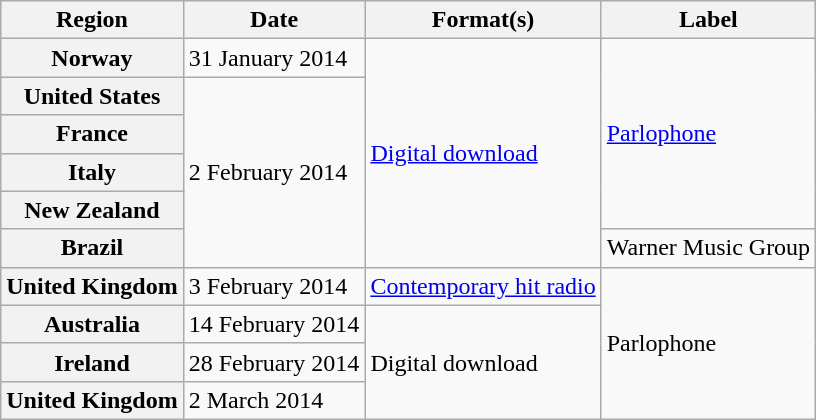<table class="wikitable plainrowheaders">
<tr>
<th scope="col">Region</th>
<th scope="col">Date</th>
<th scope="col">Format(s)</th>
<th scope="col">Label</th>
</tr>
<tr>
<th scope="row">Norway</th>
<td>31 January 2014</td>
<td rowspan="6"><a href='#'>Digital download</a></td>
<td rowspan="5"><a href='#'>Parlophone</a></td>
</tr>
<tr>
<th scope="row">United States</th>
<td rowspan="5">2 February 2014</td>
</tr>
<tr>
<th scope="row">France</th>
</tr>
<tr>
<th scope="row">Italy</th>
</tr>
<tr>
<th scope="row">New Zealand</th>
</tr>
<tr>
<th scope="row">Brazil</th>
<td>Warner Music Group</td>
</tr>
<tr>
<th scope="row">United Kingdom</th>
<td>3 February 2014</td>
<td><a href='#'>Contemporary hit radio</a></td>
<td rowspan="4">Parlophone</td>
</tr>
<tr>
<th scope="row">Australia</th>
<td>14 February 2014</td>
<td rowspan="3">Digital download</td>
</tr>
<tr>
<th scope="row">Ireland</th>
<td>28 February 2014</td>
</tr>
<tr>
<th scope="row">United Kingdom</th>
<td>2 March 2014</td>
</tr>
</table>
